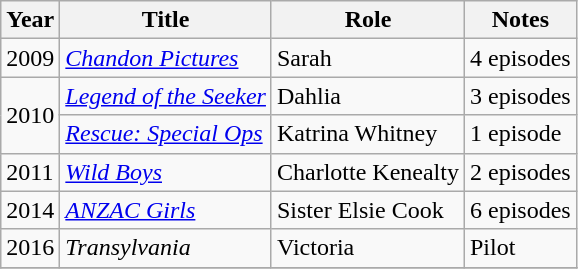<table class="wikitable sortable">
<tr>
<th>Year</th>
<th>Title</th>
<th>Role</th>
<th class="unsortable">Notes</th>
</tr>
<tr>
<td>2009</td>
<td><em><a href='#'>Chandon Pictures</a></em></td>
<td>Sarah</td>
<td>4 episodes</td>
</tr>
<tr>
<td rowspan="2">2010</td>
<td><em><a href='#'>Legend of the Seeker</a></em></td>
<td>Dahlia</td>
<td>3 episodes</td>
</tr>
<tr>
<td><em><a href='#'>Rescue: Special Ops</a></em></td>
<td>Katrina Whitney</td>
<td>1 episode</td>
</tr>
<tr>
<td>2011</td>
<td><em><a href='#'>Wild Boys</a></em></td>
<td>Charlotte Kenealty</td>
<td>2 episodes</td>
</tr>
<tr>
<td>2014</td>
<td><em><a href='#'>ANZAC Girls</a></em></td>
<td>Sister Elsie Cook</td>
<td>6 episodes</td>
</tr>
<tr>
<td>2016</td>
<td><em>Transylvania</em></td>
<td>Victoria</td>
<td>Pilot</td>
</tr>
<tr>
</tr>
</table>
